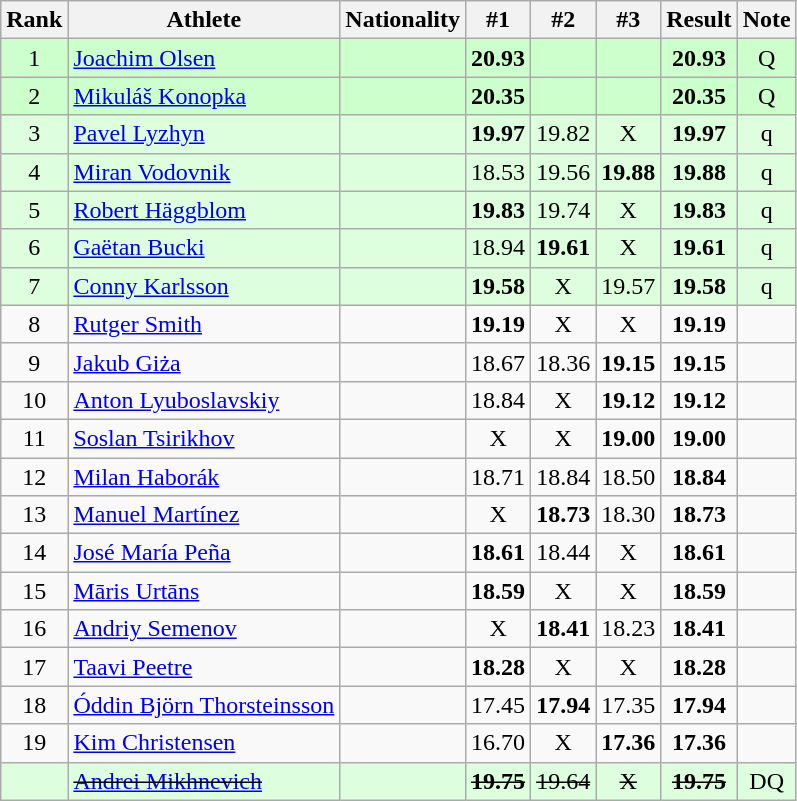<table class="wikitable" style="text-align:center">
<tr>
<th>Rank</th>
<th>Athlete</th>
<th>Nationality</th>
<th>#1</th>
<th>#2</th>
<th>#3</th>
<th>Result</th>
<th>Note</th>
</tr>
<tr bgcolor=ccffcc>
<td>1</td>
<td align=left><a href='#'>Joachim Olsen</a></td>
<td align=left></td>
<td><strong>20.93</strong></td>
<td></td>
<td></td>
<td><strong>20.93</strong></td>
<td>Q</td>
</tr>
<tr bgcolor=ccffcc>
<td>2</td>
<td align=left><a href='#'>Mikuláš Konopka</a></td>
<td align=left></td>
<td><strong>20.35</strong></td>
<td></td>
<td></td>
<td><strong>20.35</strong></td>
<td>Q</td>
</tr>
<tr bgcolor=ddffdd>
<td>3</td>
<td align=left><a href='#'>Pavel Lyzhyn</a></td>
<td align=left></td>
<td><strong>19.97</strong></td>
<td>19.82</td>
<td>X</td>
<td><strong>19.97</strong></td>
<td>q</td>
</tr>
<tr bgcolor=ddffdd>
<td>4</td>
<td align=left><a href='#'>Miran Vodovnik</a></td>
<td align=left></td>
<td>18.53</td>
<td>19.56</td>
<td><strong>19.88</strong></td>
<td><strong>19.88</strong></td>
<td>q</td>
</tr>
<tr bgcolor=ddffdd>
<td>5</td>
<td align=left><a href='#'>Robert Häggblom</a></td>
<td align=left></td>
<td><strong>19.83</strong></td>
<td>19.74</td>
<td>X</td>
<td><strong>19.83</strong></td>
<td>q</td>
</tr>
<tr bgcolor=ddffdd>
<td>6</td>
<td align=left><a href='#'>Gaëtan Bucki</a></td>
<td align=left></td>
<td>18.94</td>
<td><strong>19.61</strong></td>
<td>X</td>
<td><strong>19.61</strong></td>
<td>q</td>
</tr>
<tr bgcolor=ddffdd>
<td>7</td>
<td align=left><a href='#'>Conny Karlsson</a></td>
<td align=left></td>
<td><strong>19.58</strong></td>
<td>X</td>
<td>19.57</td>
<td><strong>19.58</strong></td>
<td>q</td>
</tr>
<tr>
<td>8</td>
<td align=left><a href='#'>Rutger Smith</a></td>
<td align=left></td>
<td><strong>19.19</strong></td>
<td>X</td>
<td>X</td>
<td><strong>19.19</strong></td>
<td></td>
</tr>
<tr>
<td>9</td>
<td align=left><a href='#'>Jakub Giża</a></td>
<td align=left></td>
<td>18.67</td>
<td>18.36</td>
<td><strong>19.15</strong></td>
<td><strong>19.15</strong></td>
<td></td>
</tr>
<tr>
<td>10</td>
<td align=left><a href='#'>Anton Lyuboslavskiy</a></td>
<td align=left></td>
<td>18.84</td>
<td>X</td>
<td><strong>19.12</strong></td>
<td><strong>19.12</strong></td>
<td></td>
</tr>
<tr>
<td>11</td>
<td align=left><a href='#'>Soslan Tsirikhov</a></td>
<td align=left></td>
<td>X</td>
<td>X</td>
<td><strong>19.00</strong></td>
<td><strong>19.00</strong></td>
<td></td>
</tr>
<tr>
<td>12</td>
<td align=left><a href='#'>Milan Haborák</a></td>
<td align=left></td>
<td>18.71</td>
<td>18.84</td>
<td>18.50</td>
<td><strong>18.84</strong></td>
<td></td>
</tr>
<tr>
<td>13</td>
<td align=left><a href='#'>Manuel Martínez</a></td>
<td align=left></td>
<td>X</td>
<td><strong>18.73</strong></td>
<td>18.30</td>
<td><strong>18.73</strong></td>
<td></td>
</tr>
<tr>
<td>14</td>
<td align=left><a href='#'>José María Peña</a></td>
<td align=left></td>
<td><strong>18.61</strong></td>
<td>18.44</td>
<td>X</td>
<td><strong>18.61</strong></td>
<td></td>
</tr>
<tr>
<td>15</td>
<td align=left><a href='#'>Māris Urtāns</a></td>
<td align=left></td>
<td><strong>18.59</strong></td>
<td>X</td>
<td>X</td>
<td><strong>18.59</strong></td>
<td></td>
</tr>
<tr>
<td>16</td>
<td align=left><a href='#'>Andriy Semenov</a></td>
<td align=left></td>
<td>X</td>
<td><strong>18.41</strong></td>
<td>18.23</td>
<td><strong>18.41</strong></td>
<td></td>
</tr>
<tr>
<td>17</td>
<td align=left><a href='#'>Taavi Peetre</a></td>
<td align=left></td>
<td><strong>18.28</strong></td>
<td>X</td>
<td>X</td>
<td><strong>18.28</strong></td>
<td></td>
</tr>
<tr>
<td>18</td>
<td align=left><a href='#'>Óddin Björn Thorsteinsson</a></td>
<td align=left></td>
<td>17.45</td>
<td><strong>17.94</strong></td>
<td>17.35</td>
<td><strong>17.94</strong></td>
<td></td>
</tr>
<tr>
<td>19</td>
<td align=left><a href='#'>Kim Christensen</a></td>
<td align=left></td>
<td>16.70</td>
<td>X</td>
<td><strong>17.36</strong></td>
<td><strong>17.36</strong></td>
<td></td>
</tr>
<tr bgcolor=ddffdd>
<td></td>
<td align=left><s><a href='#'>Andrei Mikhnevich</a> </s></td>
<td align=left><s></s></td>
<td><s><strong>19.75</strong> </s></td>
<td><s>19.64</s></td>
<td><s>X</s></td>
<td><s><strong>19.75</strong> </s></td>
<td>DQ</td>
</tr>
</table>
